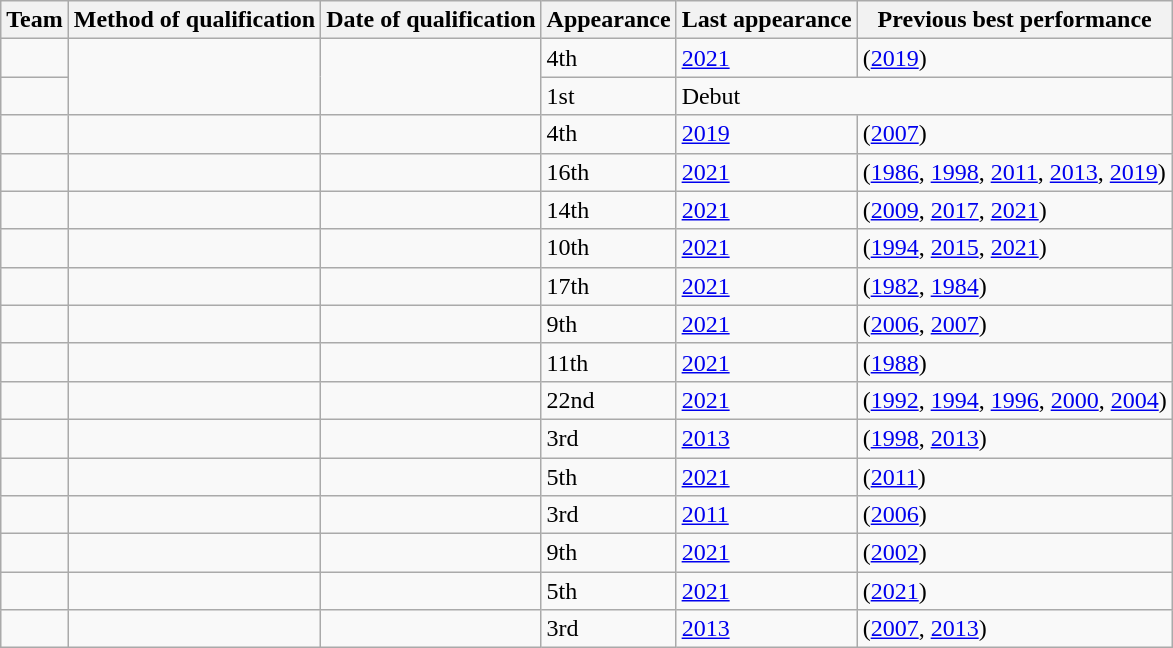<table class="wikitable sortable">
<tr>
<th>Team</th>
<th>Method of qualification</th>
<th>Date of qualification</th>
<th data-sort-type="number">Appearance</th>
<th>Last appearance</th>
<th>Previous best performance</th>
</tr>
<tr>
<td></td>
<td rowspan="2"></td>
<td rowspan="2"></td>
<td>4th</td>
<td><a href='#'>2021</a></td>
<td> (<a href='#'>2019</a>)</td>
</tr>
<tr>
<td></td>
<td>1st</td>
<td colspan="2">Debut</td>
</tr>
<tr>
<td></td>
<td></td>
<td></td>
<td>4th</td>
<td><a href='#'>2019</a></td>
<td> (<a href='#'>2007</a>)</td>
</tr>
<tr>
<td></td>
<td></td>
<td></td>
<td>16th</td>
<td><a href='#'>2021</a></td>
<td><strong></strong>  (<a href='#'>1986</a>, <a href='#'>1998</a>, <a href='#'>2011</a>, <a href='#'>2013</a>, <a href='#'>2019</a>)</td>
</tr>
<tr>
<td></td>
<td></td>
<td></td>
<td>14th</td>
<td><a href='#'>2021</a></td>
<td><strong></strong> (<a href='#'>2009</a>, <a href='#'>2017</a>, <a href='#'>2021</a>)</td>
</tr>
<tr>
<td></td>
<td></td>
<td></td>
<td>10th</td>
<td><a href='#'>2021</a></td>
<td> (<a href='#'>1994</a>, <a href='#'>2015</a>, <a href='#'>2021</a>)</td>
</tr>
<tr>
<td></td>
<td></td>
<td></td>
<td>17th</td>
<td><a href='#'>2021</a></td>
<td><strong></strong> (<a href='#'>1982</a>, <a href='#'>1984</a>)</td>
</tr>
<tr>
<td></td>
<td></td>
<td></td>
<td>9th</td>
<td><a href='#'>2021</a></td>
<td><strong></strong> (<a href='#'>2006</a>, <a href='#'>2007</a>)</td>
</tr>
<tr>
<td></td>
<td></td>
<td></td>
<td>11th</td>
<td><a href='#'>2021</a></td>
<td> (<a href='#'>1988</a>)</td>
</tr>
<tr>
<td></td>
<td></td>
<td></td>
<td>22nd</td>
<td><a href='#'>2021</a></td>
<td> (<a href='#'>1992</a>, <a href='#'>1994</a>, <a href='#'>1996</a>, <a href='#'>2000</a>, <a href='#'>2004</a>)</td>
</tr>
<tr>
<td></td>
<td></td>
<td></td>
<td>3rd</td>
<td><a href='#'>2013</a></td>
<td> (<a href='#'>1998</a>, <a href='#'>2013</a>)</td>
</tr>
<tr>
<td></td>
<td></td>
<td></td>
<td>5th</td>
<td><a href='#'>2021</a></td>
<td> (<a href='#'>2011</a>)</td>
</tr>
<tr>
<td></td>
<td></td>
<td></td>
<td>3rd</td>
<td><a href='#'>2011</a></td>
<td> (<a href='#'>2006</a>)</td>
</tr>
<tr>
<td></td>
<td></td>
<td></td>
<td>9th</td>
<td><a href='#'>2021</a></td>
<td> (<a href='#'>2002</a>)</td>
</tr>
<tr>
<td></td>
<td></td>
<td></td>
<td>5th</td>
<td><a href='#'>2021</a></td>
<td> (<a href='#'>2021</a>)</td>
</tr>
<tr>
<td></td>
<td></td>
<td></td>
<td>3rd</td>
<td><a href='#'>2013</a></td>
<td> (<a href='#'>2007</a>, <a href='#'>2013</a>)</td>
</tr>
</table>
